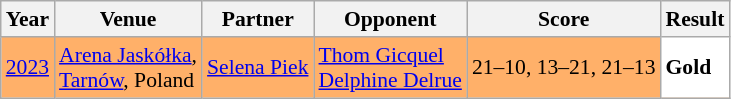<table class="sortable wikitable" style="font-size: 90%;">
<tr>
<th>Year</th>
<th>Venue</th>
<th>Partner</th>
<th>Opponent</th>
<th>Score</th>
<th>Result</th>
</tr>
<tr style="background:#FFB069">
<td align="center"><a href='#'>2023</a></td>
<td align="left"><a href='#'>Arena Jaskółka</a>,<br><a href='#'>Tarnów</a>, Poland</td>
<td align="left"> <a href='#'>Selena Piek</a></td>
<td align="left"> <a href='#'>Thom Gicquel</a><br> <a href='#'>Delphine Delrue</a></td>
<td align="left">21–10, 13–21, 21–13</td>
<td style="text-align:left; background:white"> <strong>Gold</strong></td>
</tr>
</table>
